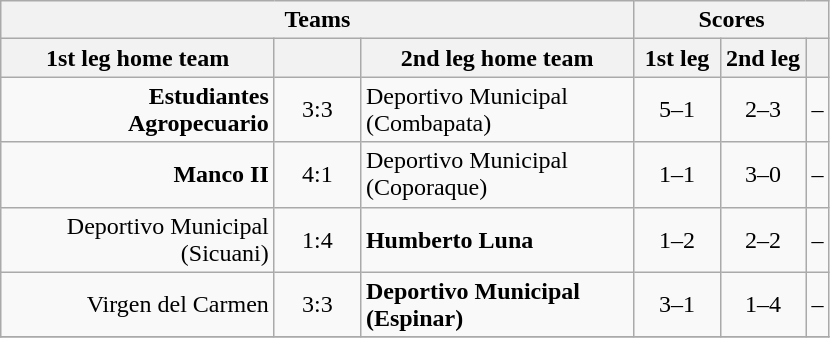<table class="wikitable" style="text-align: center;">
<tr>
<th colspan=3>Teams</th>
<th colspan=3>Scores</th>
</tr>
<tr>
<th width="175">1st leg home team</th>
<th width="50"></th>
<th width="175">2nd leg home team</th>
<th width="50">1st leg</th>
<th width="50">2nd leg</th>
<th></th>
</tr>
<tr>
<td align=right><strong>Estudiantes Agropecuario</strong></td>
<td>3:3</td>
<td align=left>Deportivo Municipal (Combapata)</td>
<td>5–1</td>
<td>2–3</td>
<td>–</td>
</tr>
<tr>
<td align=right><strong>Manco II</strong></td>
<td>4:1</td>
<td align=left>Deportivo Municipal (Coporaque)</td>
<td>1–1</td>
<td>3–0</td>
<td>–</td>
</tr>
<tr>
<td align=right>Deportivo Municipal (Sicuani)</td>
<td>1:4</td>
<td align=left><strong>Humberto Luna</strong></td>
<td>1–2</td>
<td>2–2</td>
<td>–</td>
</tr>
<tr>
<td align=right>Virgen del Carmen</td>
<td>3:3</td>
<td align=left><strong>Deportivo Municipal (Espinar)</strong></td>
<td>3–1</td>
<td>1–4</td>
<td>–</td>
</tr>
<tr>
</tr>
</table>
